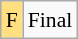<table class="wikitable" style="margin:0.5em auto; font-size:90%; line-height:1.25em;">
<tr>
<td bgcolor="#FFDF80" align=center>F</td>
<td>Final</td>
</tr>
</table>
